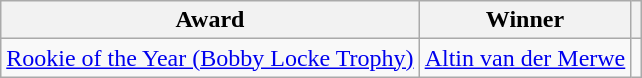<table class="wikitable">
<tr>
<th>Award</th>
<th>Winner</th>
<th></th>
</tr>
<tr>
<td><a href='#'>Rookie of the Year (Bobby Locke Trophy)</a></td>
<td> <a href='#'>Altin van der Merwe</a></td>
<td></td>
</tr>
</table>
